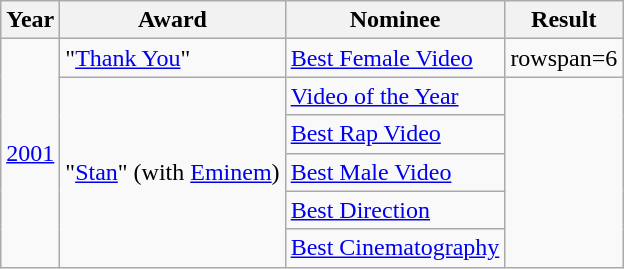<table class="wikitable sortable">
<tr>
<th>Year</th>
<th>Award</th>
<th>Nominee</th>
<th>Result</th>
</tr>
<tr>
<td rowspan=6><a href='#'>2001</a></td>
<td>"<a href='#'>Thank You</a>"</td>
<td><a href='#'>Best Female Video</a></td>
<td>rowspan=6 </td>
</tr>
<tr>
<td rowspan=5>"<a href='#'>Stan</a>" (with <a href='#'>Eminem</a>)</td>
<td><a href='#'>Video of the Year</a></td>
</tr>
<tr>
<td><a href='#'>Best Rap Video</a></td>
</tr>
<tr>
<td><a href='#'>Best Male Video</a></td>
</tr>
<tr>
<td><a href='#'>Best Direction</a></td>
</tr>
<tr>
<td><a href='#'>Best Cinematography</a></td>
</tr>
</table>
